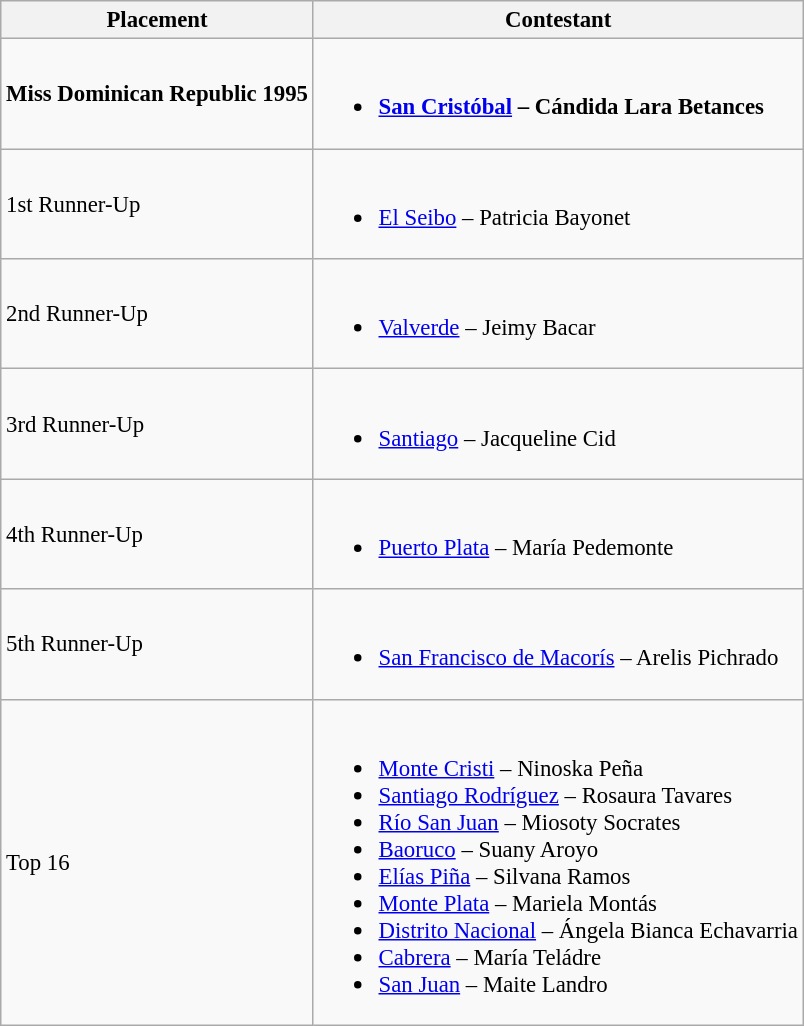<table class="wikitable sortable" style="font-size: 95%;">
<tr>
<th>Placement</th>
<th>Contestant</th>
</tr>
<tr>
<td><strong>Miss Dominican Republic 1995</strong></td>
<td><br><ul><li><strong><a href='#'>San Cristóbal</a> – Cándida Lara Betances</strong></li></ul></td>
</tr>
<tr>
<td>1st Runner-Up</td>
<td><br><ul><li><a href='#'>El Seibo</a> – Patricia Bayonet</li></ul></td>
</tr>
<tr>
<td>2nd Runner-Up</td>
<td><br><ul><li><a href='#'>Valverde</a> – Jeimy Bacar</li></ul></td>
</tr>
<tr>
<td>3rd Runner-Up</td>
<td><br><ul><li><a href='#'>Santiago</a> – Jacqueline Cid</li></ul></td>
</tr>
<tr>
<td>4th Runner-Up</td>
<td><br><ul><li><a href='#'>Puerto Plata</a> – María Pedemonte</li></ul></td>
</tr>
<tr>
<td>5th Runner-Up</td>
<td><br><ul><li><a href='#'>San Francisco de Macorís</a> – Arelis Pichrado</li></ul></td>
</tr>
<tr>
<td>Top 16</td>
<td><br><ul><li><a href='#'>Monte Cristi</a> – Ninoska Peña</li><li><a href='#'>Santiago Rodríguez</a> – Rosaura Tavares</li><li><a href='#'>Río San Juan</a> – Miosoty Socrates</li><li><a href='#'>Baoruco</a> – Suany Aroyo</li><li><a href='#'>Elías Piña</a> – Silvana Ramos</li><li><a href='#'>Monte Plata</a> – Mariela Montás</li><li><a href='#'>Distrito Nacional</a> – Ángela Bianca Echavarria</li><li><a href='#'>Cabrera</a> – María Teládre</li><li><a href='#'>San Juan</a> – Maite Landro</li></ul></td>
</tr>
</table>
